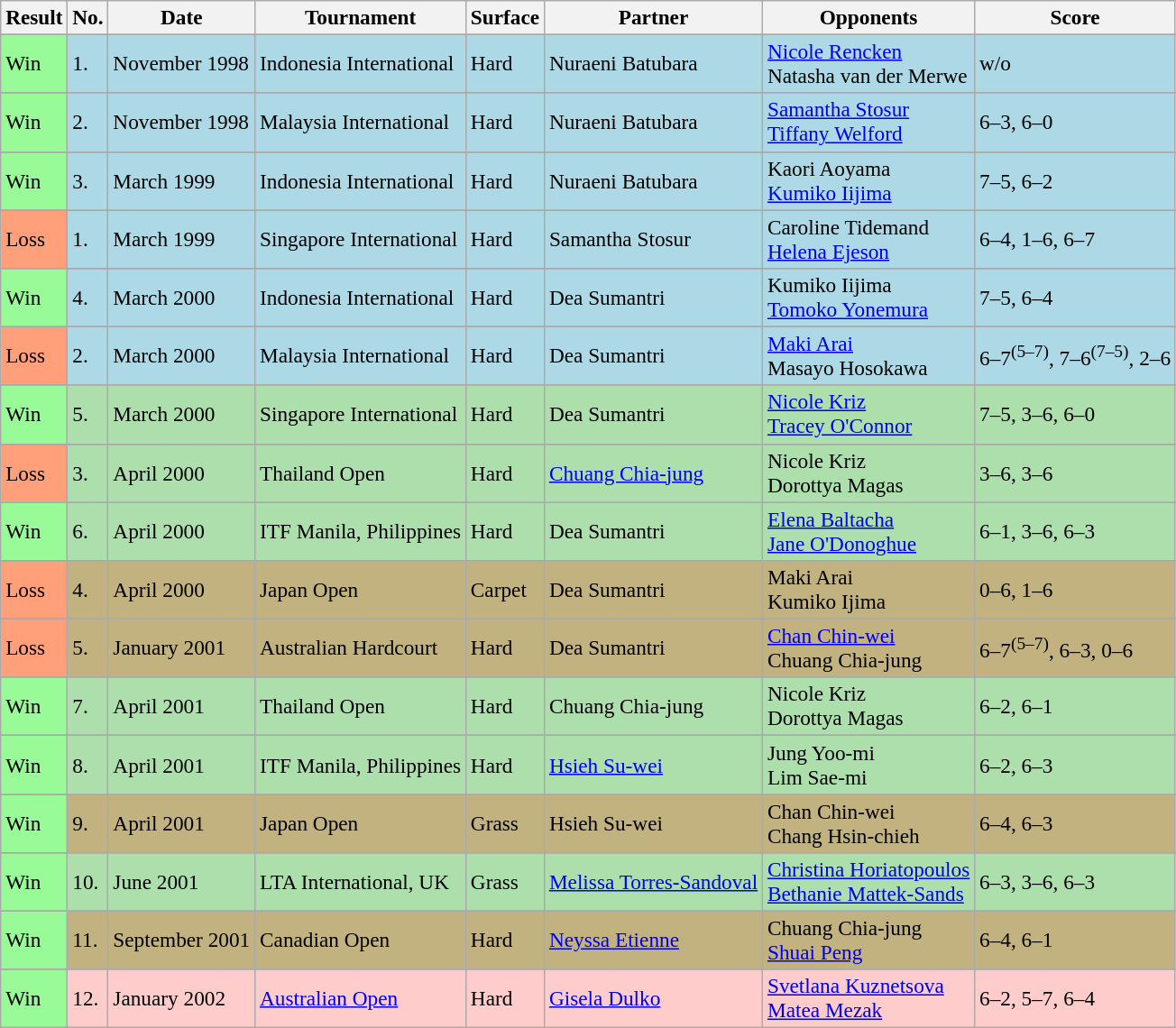<table class="sortable wikitable" style="font-size:97%;">
<tr>
<th>Result</th>
<th>No.</th>
<th>Date</th>
<th>Tournament</th>
<th>Surface</th>
<th>Partner</th>
<th>Opponents</th>
<th>Score</th>
</tr>
<tr>
</tr>
<tr bgcolor="lightblue">
<td style="background:#98fb98;">Win</td>
<td>1.</td>
<td>November 1998</td>
<td bgcolor="lightblue">Indonesia International</td>
<td>Hard</td>
<td> Nuraeni Batubara</td>
<td> <a href='#'>Nicole Rencken</a> <br>  Natasha van der Merwe</td>
<td>w/o</td>
</tr>
<tr>
</tr>
<tr bgcolor="lightblue">
<td style="background:#98fb98;">Win</td>
<td>2.</td>
<td>November 1998</td>
<td bgcolor="lightblue">Malaysia International</td>
<td>Hard</td>
<td> Nuraeni Batubara</td>
<td> <a href='#'>Samantha Stosur</a> <br>  <a href='#'>Tiffany Welford</a></td>
<td>6–3, 6–0</td>
</tr>
<tr>
</tr>
<tr bgcolor="lightblue">
<td style="background:#98fb98;">Win</td>
<td>3.</td>
<td>March 1999</td>
<td bgcolor="lightblue">Indonesia International</td>
<td>Hard</td>
<td> Nuraeni Batubara</td>
<td> Kaori Aoyama <br>  <a href='#'>Kumiko Iijima</a></td>
<td>7–5, 6–2</td>
</tr>
<tr>
</tr>
<tr bgcolor="lightblue">
<td style="background:#ffa07a;">Loss</td>
<td>1.</td>
<td>March 1999</td>
<td bgcolor="lightblue">Singapore International</td>
<td>Hard</td>
<td> Samantha Stosur</td>
<td> Caroline Tidemand <br>  <a href='#'>Helena Ejeson</a></td>
<td>6–4, 1–6, 6–7</td>
</tr>
<tr>
</tr>
<tr bgcolor="lightblue">
<td style="background:#98fb98;">Win</td>
<td>4.</td>
<td>March 2000</td>
<td bgcolor="lightblue">Indonesia International</td>
<td>Hard</td>
<td> Dea Sumantri</td>
<td> Kumiko Iijima <br>  <a href='#'>Tomoko Yonemura</a></td>
<td>7–5, 6–4</td>
</tr>
<tr>
</tr>
<tr bgcolor="lightblue">
<td style="background:#ffa07a;">Loss</td>
<td>2.</td>
<td>March 2000</td>
<td bgcolor="lightblue">Malaysia International</td>
<td>Hard</td>
<td> Dea Sumantri</td>
<td> <a href='#'>Maki Arai</a> <br>  Masayo Hosokawa</td>
<td>6–7<sup>(5–7)</sup>, 7–6<sup>(7–5)</sup>, 2–6</td>
</tr>
<tr>
</tr>
<tr bgcolor="addfad">
<td style="background:#98fb98;">Win</td>
<td>5.</td>
<td>March 2000</td>
<td bgcolor="addfad">Singapore International</td>
<td>Hard</td>
<td> Dea Sumantri</td>
<td> <a href='#'>Nicole Kriz</a> <br>  <a href='#'>Tracey O'Connor</a></td>
<td>7–5, 3–6, 6–0</td>
</tr>
<tr>
</tr>
<tr bgcolor="addfad">
<td style="background:#ffa07a;">Loss</td>
<td>3.</td>
<td>April 2000</td>
<td bgcolor="addfad">Thailand Open</td>
<td>Hard</td>
<td> <a href='#'>Chuang Chia-jung</a></td>
<td> Nicole Kriz <br>  Dorottya Magas</td>
<td>3–6, 3–6</td>
</tr>
<tr>
</tr>
<tr bgcolor="addfad">
<td style="background:#98fb98;">Win</td>
<td>6.</td>
<td>April 2000</td>
<td bgcolor="addfad">ITF Manila, Philippines</td>
<td>Hard</td>
<td> Dea Sumantri</td>
<td> <a href='#'>Elena Baltacha</a> <br>  <a href='#'>Jane O'Donoghue</a></td>
<td>6–1, 3–6, 6–3</td>
</tr>
<tr>
</tr>
<tr bgcolor="c2b280">
<td style="background:#ffa07a;">Loss</td>
<td>4.</td>
<td>April 2000</td>
<td bgcolor="c2b280">Japan Open</td>
<td>Carpet</td>
<td> Dea Sumantri</td>
<td> Maki Arai <br>  Kumiko Ijima</td>
<td>0–6, 1–6</td>
</tr>
<tr>
</tr>
<tr bgcolor="c2b280">
<td style="background:#ffa07a;">Loss</td>
<td>5.</td>
<td>January 2001</td>
<td bgcolor="c2b280">Australian Hardcourt</td>
<td>Hard</td>
<td> Dea Sumantri</td>
<td> <a href='#'>Chan Chin-wei</a> <br>  Chuang Chia-jung</td>
<td>6–7<sup>(5–7)</sup>, 6–3, 0–6</td>
</tr>
<tr>
</tr>
<tr bgcolor="addfad">
<td style="background:#98fb98;">Win</td>
<td>7.</td>
<td>April 2001</td>
<td bgcolor="addfad">Thailand Open</td>
<td>Hard</td>
<td> Chuang Chia-jung</td>
<td> Nicole Kriz <br>  Dorottya Magas</td>
<td>6–2, 6–1</td>
</tr>
<tr>
</tr>
<tr bgcolor="addfad">
<td style="background:#98fb98;">Win</td>
<td>8.</td>
<td>April 2001</td>
<td bgcolor="addfad">ITF Manila, Philippines</td>
<td>Hard</td>
<td> <a href='#'>Hsieh Su-wei</a></td>
<td> Jung Yoo-mi <br>  Lim Sae-mi</td>
<td>6–2, 6–3</td>
</tr>
<tr>
</tr>
<tr bgcolor="c2b280">
<td style="background:#98fb98;">Win</td>
<td>9.</td>
<td>April 2001</td>
<td bgcolor="c2b280">Japan Open</td>
<td>Grass</td>
<td> Hsieh Su-wei</td>
<td> Chan Chin-wei <br>  Chang Hsin-chieh</td>
<td>6–4, 6–3</td>
</tr>
<tr>
</tr>
<tr bgcolor="addfad">
<td style="background:#98fb98;">Win</td>
<td>10.</td>
<td>June 2001</td>
<td bgcolor="addfad">LTA International, UK</td>
<td>Grass</td>
<td> <a href='#'>Melissa Torres-Sandoval</a></td>
<td> <a href='#'>Christina Horiatopoulos</a> <br>  <a href='#'>Bethanie Mattek-Sands</a></td>
<td>6–3, 3–6, 6–3</td>
</tr>
<tr>
</tr>
<tr bgcolor="c2b280">
<td style="background:#98fb98;">Win</td>
<td>11.</td>
<td>September 2001</td>
<td bgcolor="c2b280">Canadian Open</td>
<td>Hard</td>
<td> <a href='#'>Neyssa Etienne</a></td>
<td> Chuang Chia-jung <br>  <a href='#'>Shuai Peng</a></td>
<td>6–4, 6–1</td>
</tr>
<tr>
</tr>
<tr bgcolor=#FFcccc>
<td style="background:#98fb98;">Win</td>
<td>12.</td>
<td>January 2002</td>
<td bgcolor=#FFcccc><a href='#'>Australian Open</a></td>
<td>Hard</td>
<td> <a href='#'>Gisela Dulko</a></td>
<td> <a href='#'>Svetlana Kuznetsova</a> <br>  <a href='#'>Matea Mezak</a></td>
<td>6–2, 5–7, 6–4</td>
</tr>
</table>
